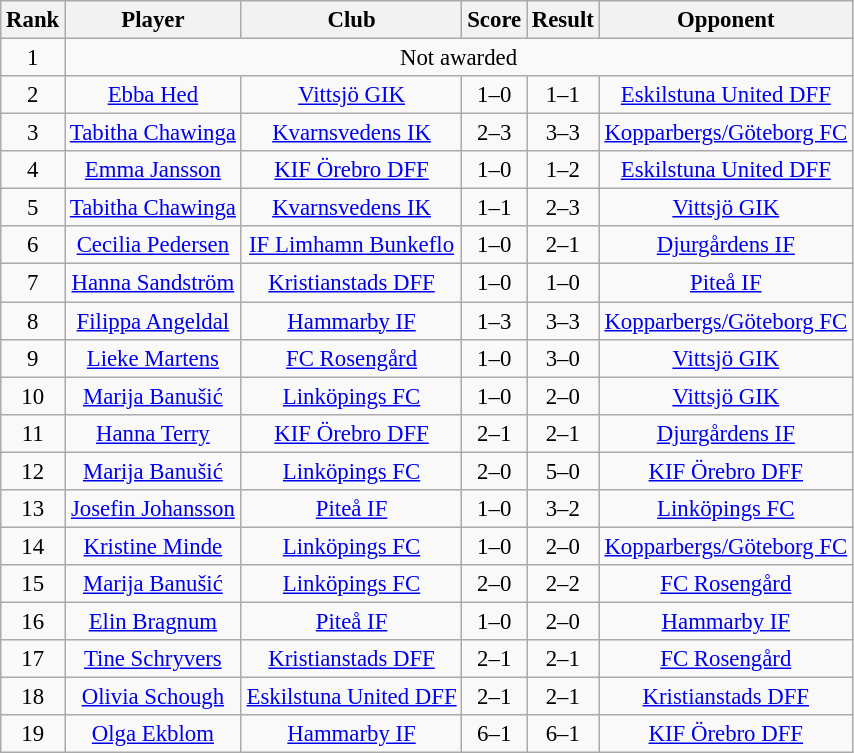<table class="wikitable sortable" style="font-size: 95%;text-align: center;">
<tr>
<th>Rank</th>
<th>Player</th>
<th>Club</th>
<th>Score</th>
<th>Result</th>
<th>Opponent</th>
</tr>
<tr>
<td>1</td>
<td colspan="6">Not awarded</td>
</tr>
<tr>
<td>2</td>
<td><a href='#'>Ebba Hed</a></td>
<td><a href='#'>Vittsjö GIK</a></td>
<td>1–0</td>
<td>1–1</td>
<td><a href='#'>Eskilstuna United DFF</a></td>
</tr>
<tr>
<td>3</td>
<td><a href='#'>Tabitha Chawinga</a></td>
<td><a href='#'>Kvarnsvedens IK</a></td>
<td>2–3</td>
<td>3–3</td>
<td><a href='#'>Kopparbergs/Göteborg FC</a></td>
</tr>
<tr>
<td>4</td>
<td><a href='#'>Emma Jansson</a></td>
<td><a href='#'>KIF Örebro DFF</a></td>
<td>1–0</td>
<td>1–2</td>
<td><a href='#'>Eskilstuna United DFF</a></td>
</tr>
<tr>
<td>5</td>
<td><a href='#'>Tabitha Chawinga</a></td>
<td><a href='#'>Kvarnsvedens IK</a></td>
<td>1–1</td>
<td>2–3</td>
<td><a href='#'>Vittsjö GIK</a></td>
</tr>
<tr>
<td>6</td>
<td><a href='#'>Cecilia Pedersen</a></td>
<td><a href='#'>IF Limhamn Bunkeflo</a></td>
<td>1–0</td>
<td>2–1</td>
<td><a href='#'>Djurgårdens IF</a></td>
</tr>
<tr>
<td>7</td>
<td><a href='#'>Hanna Sandström</a></td>
<td><a href='#'>Kristianstads DFF</a></td>
<td>1–0</td>
<td>1–0</td>
<td><a href='#'>Piteå IF</a></td>
</tr>
<tr>
<td>8</td>
<td><a href='#'>Filippa Angeldal</a></td>
<td><a href='#'>Hammarby IF</a></td>
<td>1–3</td>
<td>3–3</td>
<td><a href='#'>Kopparbergs/Göteborg FC</a></td>
</tr>
<tr>
<td>9</td>
<td><a href='#'>Lieke Martens</a></td>
<td><a href='#'>FC Rosengård</a></td>
<td>1–0</td>
<td>3–0</td>
<td><a href='#'>Vittsjö GIK</a></td>
</tr>
<tr>
<td>10</td>
<td><a href='#'>Marija Banušić</a></td>
<td><a href='#'>Linköpings FC</a></td>
<td>1–0</td>
<td>2–0</td>
<td><a href='#'>Vittsjö GIK</a></td>
</tr>
<tr>
<td>11</td>
<td><a href='#'>Hanna Terry</a></td>
<td><a href='#'>KIF Örebro DFF</a></td>
<td>2–1</td>
<td>2–1</td>
<td><a href='#'>Djurgårdens IF</a></td>
</tr>
<tr>
<td>12</td>
<td><a href='#'>Marija Banušić</a></td>
<td><a href='#'>Linköpings FC</a></td>
<td>2–0</td>
<td>5–0</td>
<td><a href='#'>KIF Örebro DFF</a></td>
</tr>
<tr>
<td>13</td>
<td><a href='#'>Josefin Johansson</a></td>
<td><a href='#'>Piteå IF</a></td>
<td>1–0</td>
<td>3–2</td>
<td><a href='#'>Linköpings FC</a></td>
</tr>
<tr>
<td>14</td>
<td><a href='#'>Kristine Minde</a></td>
<td><a href='#'>Linköpings FC</a></td>
<td>1–0</td>
<td>2–0</td>
<td><a href='#'>Kopparbergs/Göteborg FC</a></td>
</tr>
<tr>
<td>15</td>
<td><a href='#'>Marija Banušić</a></td>
<td><a href='#'>Linköpings FC</a></td>
<td>2–0</td>
<td>2–2</td>
<td><a href='#'>FC Rosengård</a></td>
</tr>
<tr>
<td>16</td>
<td><a href='#'>Elin Bragnum</a></td>
<td><a href='#'>Piteå IF</a></td>
<td>1–0</td>
<td>2–0</td>
<td><a href='#'>Hammarby IF</a></td>
</tr>
<tr>
<td>17</td>
<td><a href='#'>Tine Schryvers</a></td>
<td><a href='#'>Kristianstads DFF</a></td>
<td>2–1</td>
<td>2–1</td>
<td><a href='#'>FC Rosengård</a></td>
</tr>
<tr>
<td>18</td>
<td><a href='#'>Olivia Schough</a></td>
<td><a href='#'>Eskilstuna United DFF</a></td>
<td>2–1</td>
<td>2–1</td>
<td><a href='#'>Kristianstads DFF</a></td>
</tr>
<tr>
<td>19</td>
<td><a href='#'>Olga Ekblom</a></td>
<td><a href='#'>Hammarby IF</a></td>
<td>6–1</td>
<td>6–1</td>
<td><a href='#'>KIF Örebro DFF</a></td>
</tr>
</table>
